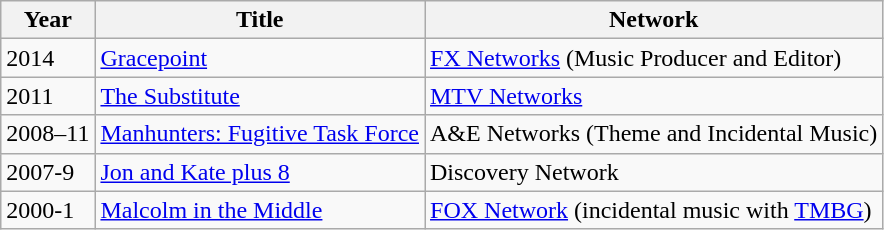<table class="wikitable">
<tr>
<th>Year</th>
<th>Title</th>
<th>Network</th>
</tr>
<tr>
<td>2014</td>
<td><a href='#'>Gracepoint</a></td>
<td><a href='#'>FX Networks</a> (Music Producer and Editor)</td>
</tr>
<tr>
<td>2011</td>
<td><a href='#'>The Substitute</a></td>
<td><a href='#'>MTV Networks</a></td>
</tr>
<tr>
<td>2008–11</td>
<td><a href='#'>Manhunters: Fugitive Task Force</a></td>
<td>A&E Networks (Theme and Incidental Music)</td>
</tr>
<tr>
<td>2007-9</td>
<td><a href='#'>Jon and Kate plus 8</a></td>
<td>Discovery Network</td>
</tr>
<tr>
<td>2000-1</td>
<td><a href='#'>Malcolm in the Middle</a></td>
<td><a href='#'>FOX Network</a> (incidental music with <a href='#'>TMBG</a>)</td>
</tr>
</table>
